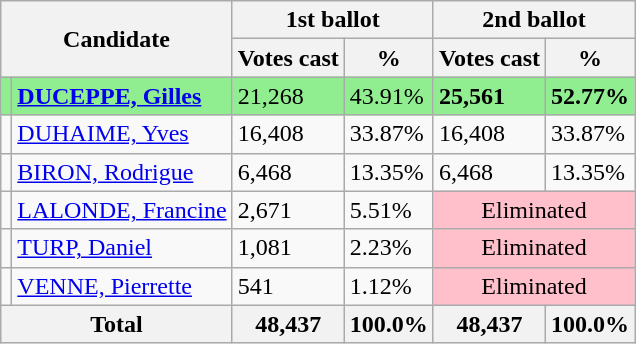<table class="wikitable">
<tr>
<th rowspan="2" colspan="2">Candidate</th>
<th colspan="2">1st ballot</th>
<th colspan="2">2nd ballot</th>
</tr>
<tr>
<th>Votes cast</th>
<th>%</th>
<th>Votes cast</th>
<th>%</th>
</tr>
<tr style="background:lightgreen;">
<td></td>
<td><strong><a href='#'>DUCEPPE, Gilles</a></strong></td>
<td>21,268</td>
<td>43.91%</td>
<td><strong>25,561</strong></td>
<td><strong>52.77%</strong></td>
</tr>
<tr>
<td></td>
<td><a href='#'>DUHAIME, Yves</a></td>
<td>16,408</td>
<td>33.87%</td>
<td>16,408</td>
<td>33.87%</td>
</tr>
<tr>
<td></td>
<td><a href='#'>BIRON, Rodrigue</a></td>
<td>6,468</td>
<td>13.35%</td>
<td>6,468</td>
<td>13.35%</td>
</tr>
<tr>
<td></td>
<td><a href='#'>LALONDE, Francine</a></td>
<td>2,671</td>
<td>5.51%</td>
<td style="text-align:center; background:pink;" colspan="2">Eliminated</td>
</tr>
<tr>
<td></td>
<td><a href='#'>TURP, Daniel</a></td>
<td>1,081</td>
<td>2.23%</td>
<td style="text-align:center; background:pink;" colspan="2">Eliminated</td>
</tr>
<tr>
<td></td>
<td><a href='#'>VENNE, Pierrette</a></td>
<td>541</td>
<td>1.12%</td>
<td style="text-align:center; background:pink;" colspan="2">Eliminated</td>
</tr>
<tr>
<th colspan="2">Total</th>
<th>48,437</th>
<th>100.0%</th>
<th>48,437</th>
<th>100.0%</th>
</tr>
</table>
